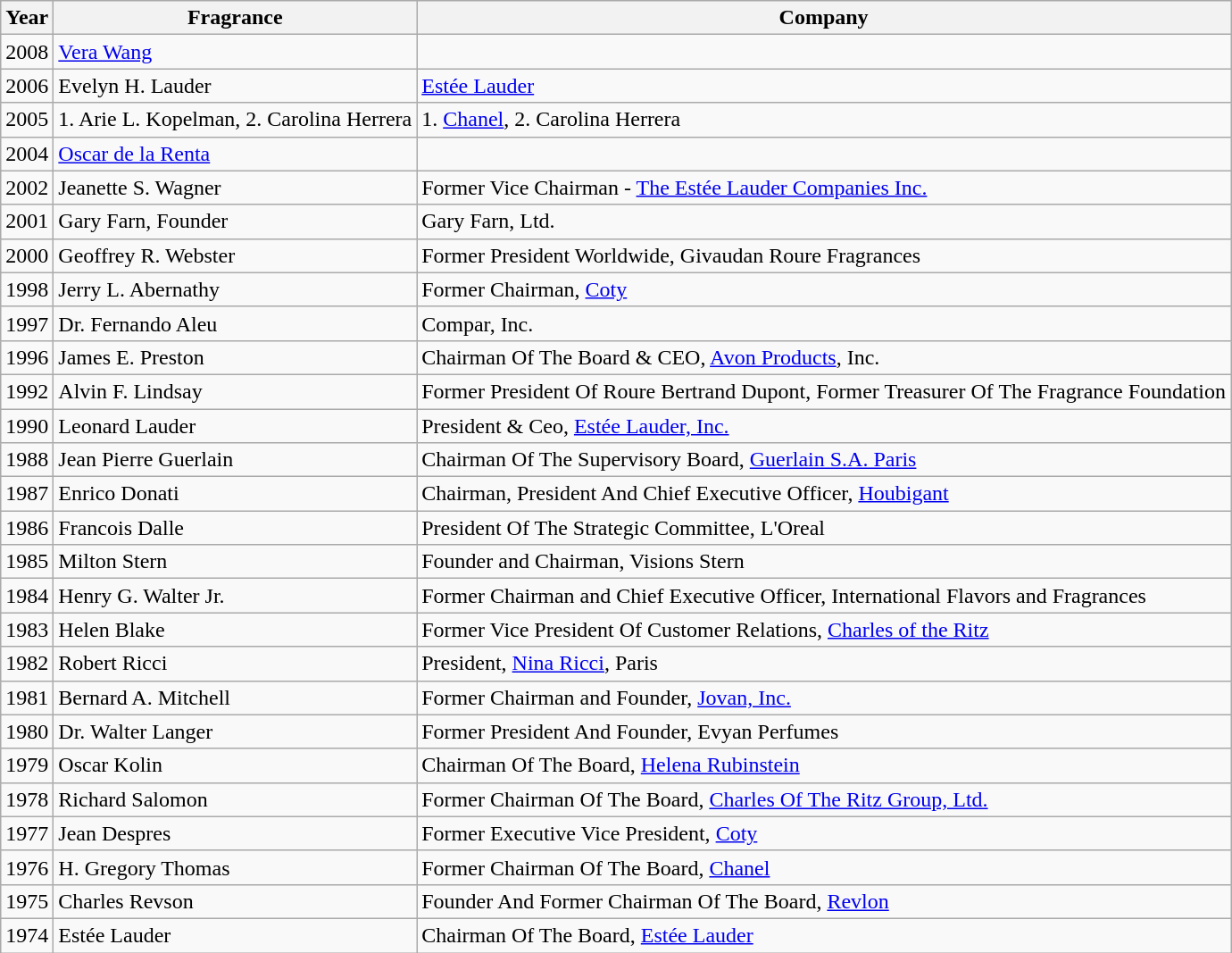<table class="wikitable sortable">
<tr>
<th>Year</th>
<th>Fragrance</th>
<th>Company</th>
</tr>
<tr>
<td>2008</td>
<td><a href='#'>Vera Wang</a></td>
<td></td>
</tr>
<tr>
<td>2006</td>
<td>Evelyn H. Lauder</td>
<td><a href='#'>Estée Lauder</a></td>
</tr>
<tr>
<td>2005</td>
<td>1. Arie L. Kopelman, 2. Carolina Herrera</td>
<td>1. <a href='#'>Chanel</a>, 2. Carolina Herrera</td>
</tr>
<tr>
<td>2004</td>
<td><a href='#'>Oscar de la Renta</a></td>
<td></td>
</tr>
<tr>
<td>2002</td>
<td>Jeanette S. Wagner</td>
<td>Former Vice Chairman - <a href='#'>The Estée Lauder Companies Inc.</a></td>
</tr>
<tr>
<td>2001</td>
<td>Gary Farn, Founder</td>
<td>Gary Farn, Ltd.</td>
</tr>
<tr>
<td>2000</td>
<td>Geoffrey R. Webster</td>
<td>Former President Worldwide, Givaudan Roure Fragrances</td>
</tr>
<tr>
<td>1998</td>
<td>Jerry L. Abernathy</td>
<td>Former Chairman, <a href='#'>Coty</a></td>
</tr>
<tr>
<td>1997</td>
<td>Dr. Fernando Aleu</td>
<td>Compar, Inc.</td>
</tr>
<tr>
<td>1996</td>
<td>James E. Preston</td>
<td>Chairman Of The Board & CEO, <a href='#'>Avon Products</a>, Inc.</td>
</tr>
<tr>
<td>1992</td>
<td>Alvin F. Lindsay</td>
<td>Former President Of Roure Bertrand Dupont, Former Treasurer Of The Fragrance Foundation</td>
</tr>
<tr>
<td>1990</td>
<td>Leonard Lauder</td>
<td>President & Ceo, <a href='#'>Estée Lauder, Inc.</a></td>
</tr>
<tr>
<td>1988</td>
<td>Jean Pierre Guerlain</td>
<td>Chairman Of The Supervisory Board, <a href='#'>Guerlain S.A. Paris</a></td>
</tr>
<tr>
<td>1987</td>
<td>Enrico Donati</td>
<td>Chairman, President And Chief Executive Officer, <a href='#'>Houbigant</a></td>
</tr>
<tr>
<td>1986</td>
<td>Francois Dalle</td>
<td>President Of The Strategic Committee, L'Oreal</td>
</tr>
<tr>
<td>1985</td>
<td>Milton Stern</td>
<td>Founder and Chairman, Visions Stern</td>
</tr>
<tr>
<td>1984</td>
<td>Henry G. Walter Jr.</td>
<td>Former Chairman and Chief Executive Officer, International Flavors and Fragrances</td>
</tr>
<tr>
<td>1983</td>
<td>Helen Blake</td>
<td>Former Vice President Of Customer Relations, <a href='#'>Charles of the Ritz</a></td>
</tr>
<tr>
<td>1982</td>
<td>Robert Ricci</td>
<td>President, <a href='#'>Nina Ricci</a>, Paris</td>
</tr>
<tr>
<td>1981</td>
<td>Bernard A. Mitchell</td>
<td>Former Chairman and Founder, <a href='#'>Jovan, Inc.</a></td>
</tr>
<tr>
<td>1980</td>
<td>Dr. Walter Langer</td>
<td>Former President And Founder, Evyan Perfumes</td>
</tr>
<tr>
<td>1979</td>
<td>Oscar Kolin</td>
<td>Chairman Of The Board, <a href='#'>Helena Rubinstein</a></td>
</tr>
<tr>
<td>1978</td>
<td>Richard Salomon</td>
<td>Former Chairman Of The Board, <a href='#'>Charles Of The Ritz Group, Ltd.</a></td>
</tr>
<tr>
<td>1977</td>
<td>Jean Despres</td>
<td>Former Executive Vice President, <a href='#'>Coty</a></td>
</tr>
<tr>
<td>1976</td>
<td>H. Gregory Thomas</td>
<td>Former Chairman Of The Board, <a href='#'>Chanel</a></td>
</tr>
<tr>
<td>1975</td>
<td>Charles Revson</td>
<td>Founder And Former Chairman Of The Board, <a href='#'>Revlon</a></td>
</tr>
<tr>
<td>1974</td>
<td>Estée Lauder</td>
<td>Chairman Of The Board, <a href='#'>Estée Lauder</a></td>
</tr>
</table>
